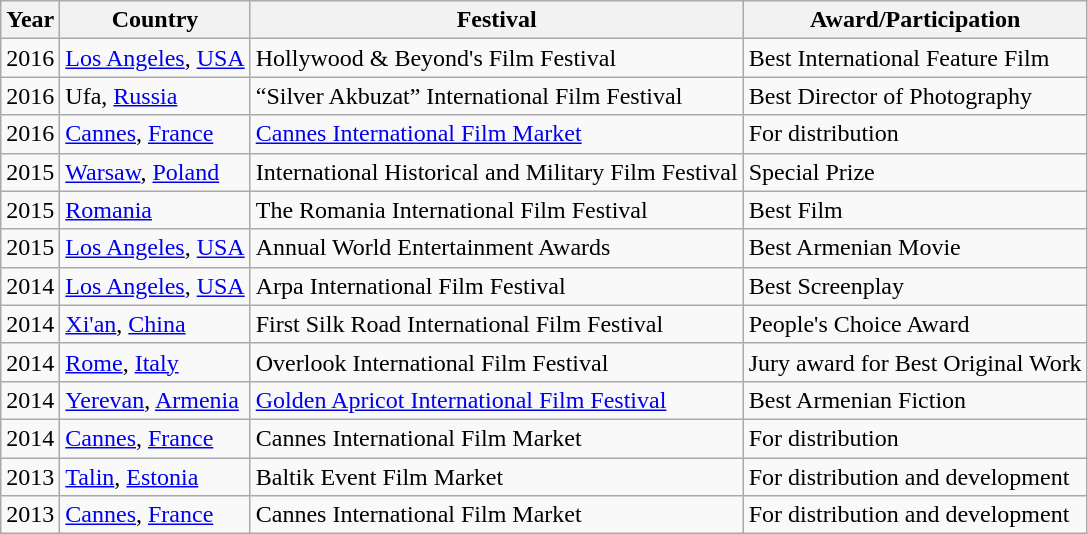<table class="wikitable">
<tr>
<th><strong>Year</strong></th>
<th><strong>Country</strong></th>
<th><strong>Festival</strong></th>
<th><strong>Award/Participation</strong></th>
</tr>
<tr>
<td>2016</td>
<td><a href='#'>Los Angeles</a>, <a href='#'>USA</a></td>
<td>Hollywood & Beyond's Film Festival</td>
<td>Best International Feature Film</td>
</tr>
<tr>
<td>2016</td>
<td>Ufa, <a href='#'>Russia</a></td>
<td>“Silver Akbuzat” International Film  Festival</td>
<td>Best Director of Photography</td>
</tr>
<tr>
<td>2016</td>
<td><a href='#'>Cannes</a>, <a href='#'>France</a></td>
<td><a href='#'>Cannes International Film Market</a></td>
<td>For distribution</td>
</tr>
<tr>
<td>2015</td>
<td><a href='#'>Warsaw</a>, <a href='#'>Poland</a></td>
<td>International Historical and Military Film Festival</td>
<td>Special Prize</td>
</tr>
<tr>
<td>2015</td>
<td><a href='#'>Romania</a></td>
<td>The Romania International Film Festival</td>
<td>Best Film</td>
</tr>
<tr>
<td>2015</td>
<td><a href='#'>Los Angeles</a>, <a href='#'>USA</a></td>
<td>Annual World Entertainment Awards</td>
<td>Best Armenian Movie</td>
</tr>
<tr>
<td>2014</td>
<td><a href='#'>Los Angeles</a>, <a href='#'>USA</a></td>
<td>Arpa International Film Festival</td>
<td>Best Screenplay</td>
</tr>
<tr>
<td>2014</td>
<td><a href='#'>Xi'an</a>, <a href='#'>China</a></td>
<td>First Silk Road International Film Festival</td>
<td>People's Choice Award</td>
</tr>
<tr>
<td>2014</td>
<td><a href='#'>Rome</a>, <a href='#'>Italy</a></td>
<td>Overlook International Film Festival</td>
<td>Jury award for Best Original Work</td>
</tr>
<tr>
<td>2014</td>
<td><a href='#'>Yerevan</a>, <a href='#'>Armenia</a></td>
<td><a href='#'>Golden Apricot International Film Festival</a></td>
<td>Best Armenian Fiction</td>
</tr>
<tr>
<td>2014</td>
<td><a href='#'>Cannes</a>, <a href='#'>France</a></td>
<td>Cannes International Film Market</td>
<td>For distribution</td>
</tr>
<tr>
<td>2013</td>
<td><a href='#'>Talin</a>, <a href='#'>Estonia</a></td>
<td>Baltik Event Film Market</td>
<td>For distribution and development</td>
</tr>
<tr>
<td>2013</td>
<td><a href='#'>Cannes</a>, <a href='#'>France</a></td>
<td>Cannes International Film Market</td>
<td>For distribution and development</td>
</tr>
</table>
